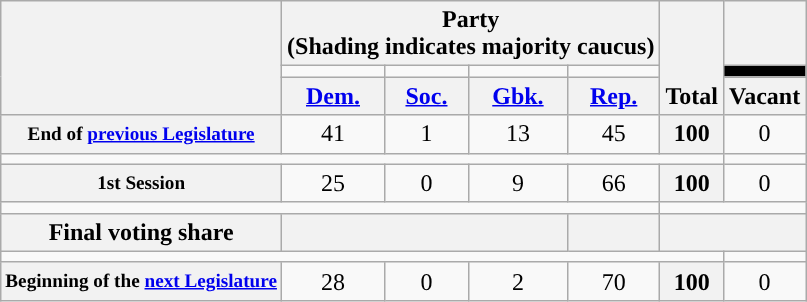<table class=wikitable style="text-align:center">
<tr style="vertical-align:bottom;">
<th rowspan=3></th>
<th colspan=4>Party <div>(Shading indicates majority caucus)</div></th>
<th rowspan=3>Total</th>
<th></th>
</tr>
<tr style="height:5px">
<td style="background-color:"></td>
<td style="background-color:"></td>
<td style="background-color:"></td>
<td style="background-color:"></td>
<td style="background:black;"></td>
</tr>
<tr>
<th><a href='#'>Dem.</a></th>
<th><a href='#'>Soc.</a></th>
<th><a href='#'>Gbk.</a></th>
<th><a href='#'>Rep.</a></th>
<th>Vacant</th>
</tr>
<tr>
<th style="font-size:80%;">End of <a href='#'>previous Legislature</a></th>
<td>41</td>
<td>1</td>
<td>13</td>
<td>45</td>
<th>100</th>
<td>0</td>
</tr>
<tr>
<td colspan=6></td>
</tr>
<tr>
<th style="font-size:80%;">1st Session</th>
<td>25</td>
<td>0</td>
<td>9</td>
<td>66</td>
<th>100</th>
<td>0</td>
</tr>
<tr>
<td colspan=5></td>
</tr>
<tr>
<th>Final voting share</th>
<th colspan=3></th>
<th></th>
<th colspan=2></th>
</tr>
<tr>
<td colspan=6></td>
</tr>
<tr>
<th style="font-size:80%;">Beginning of the <a href='#'>next Legislature</a></th>
<td>28</td>
<td>0</td>
<td>2</td>
<td>70</td>
<th>100</th>
<td>0</td>
</tr>
</table>
